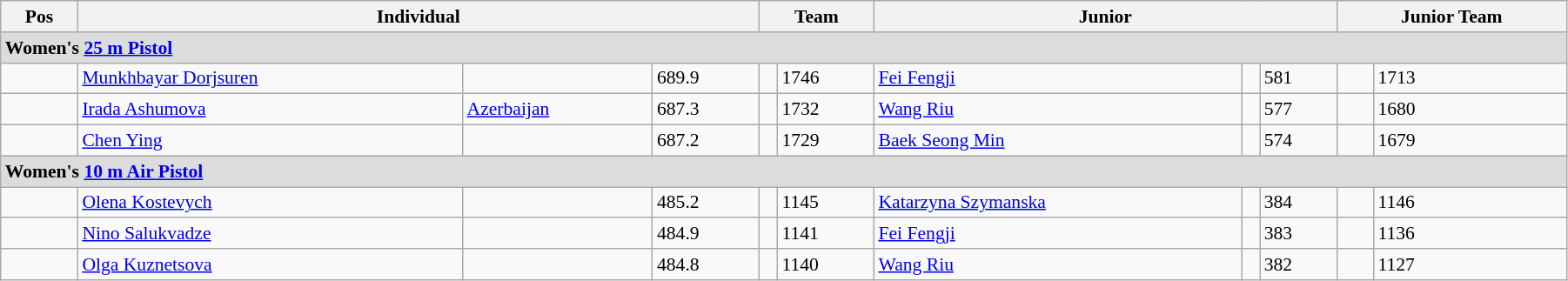<table class=wikitable style="width:95%; font-size: 90%;">
<tr>
<th>Pos</th>
<th colspan=3>Individual</th>
<th colspan=2>Team</th>
<th colspan=3>Junior</th>
<th colspan=3>Junior Team</th>
</tr>
<tr>
<td colspan=11 style="background:#dcdcdc"><strong>Women's <a href='#'>25 m Pistol</a></strong></td>
</tr>
<tr>
<td></td>
<td><a href='#'>Munkhbayar Dorjsuren</a></td>
<td></td>
<td>689.9</td>
<td></td>
<td>1746</td>
<td><a href='#'>Fei Fengji</a></td>
<td></td>
<td>581</td>
<td></td>
<td>1713</td>
</tr>
<tr>
<td></td>
<td><a href='#'>Irada Ashumova</a></td>
<td> <a href='#'>Azerbaijan</a></td>
<td>687.3</td>
<td></td>
<td>1732</td>
<td><a href='#'>Wang Riu</a></td>
<td></td>
<td>577</td>
<td></td>
<td>1680</td>
</tr>
<tr>
<td></td>
<td><a href='#'>Chen Ying</a></td>
<td></td>
<td>687.2</td>
<td></td>
<td>1729</td>
<td><a href='#'>Baek Seong Min</a></td>
<td></td>
<td>574</td>
<td></td>
<td>1679</td>
</tr>
<tr>
<td colspan=11 style="background:#dcdcdc"><strong>Women's <a href='#'>10 m Air Pistol</a></strong></td>
</tr>
<tr>
<td></td>
<td><a href='#'>Olena Kostevych</a></td>
<td></td>
<td>485.2</td>
<td></td>
<td>1145</td>
<td><a href='#'>Katarzyna Szymanska</a></td>
<td></td>
<td>384</td>
<td></td>
<td>1146</td>
</tr>
<tr>
<td></td>
<td><a href='#'>Nino Salukvadze</a></td>
<td></td>
<td>484.9</td>
<td></td>
<td>1141</td>
<td><a href='#'>Fei Fengji</a></td>
<td></td>
<td>383</td>
<td></td>
<td>1136</td>
</tr>
<tr>
<td></td>
<td><a href='#'>Olga Kuznetsova</a></td>
<td></td>
<td>484.8</td>
<td></td>
<td>1140</td>
<td><a href='#'>Wang Riu</a></td>
<td></td>
<td>382</td>
<td></td>
<td>1127</td>
</tr>
</table>
